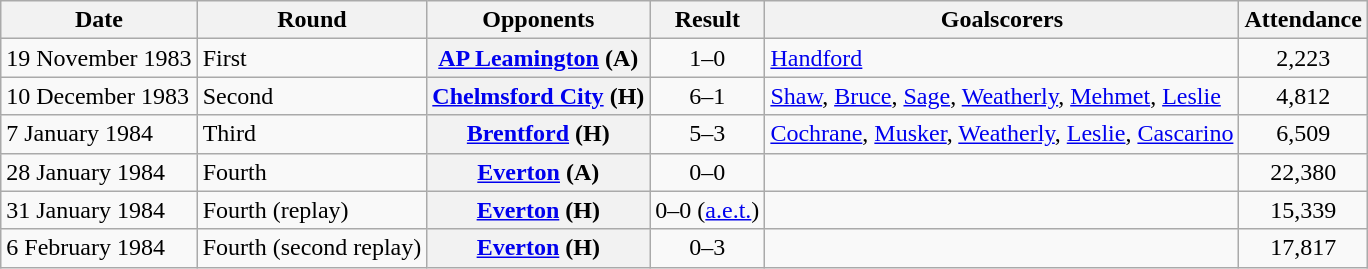<table class="wikitable plainrowheaders sortable">
<tr>
<th scope=col>Date</th>
<th scope=col>Round</th>
<th scope=col>Opponents</th>
<th scope=col>Result</th>
<th scope=col class=unsortable>Goalscorers</th>
<th scope=col>Attendance</th>
</tr>
<tr>
<td>19 November 1983</td>
<td>First</td>
<th scope=row><a href='#'>AP Leamington</a> (A)</th>
<td align=center>1–0</td>
<td><a href='#'>Handford</a></td>
<td align=center>2,223</td>
</tr>
<tr>
<td>10 December 1983</td>
<td>Second</td>
<th scope=row><a href='#'>Chelmsford City</a> (H)</th>
<td align=center>6–1</td>
<td><a href='#'>Shaw</a>, <a href='#'>Bruce</a>, <a href='#'>Sage</a>, <a href='#'>Weatherly</a>, <a href='#'>Mehmet</a>, <a href='#'>Leslie</a></td>
<td align=center>4,812</td>
</tr>
<tr>
<td>7 January 1984</td>
<td>Third</td>
<th scope=row><a href='#'>Brentford</a> (H)</th>
<td align=center>5–3</td>
<td><a href='#'>Cochrane</a>, <a href='#'>Musker</a>, <a href='#'>Weatherly</a>, <a href='#'>Leslie</a>, <a href='#'>Cascarino</a></td>
<td align=center>6,509</td>
</tr>
<tr>
<td>28 January 1984</td>
<td>Fourth</td>
<th scope=row><a href='#'>Everton</a> (A)</th>
<td align=center>0–0</td>
<td></td>
<td align=center>22,380</td>
</tr>
<tr>
<td>31 January 1984</td>
<td>Fourth (replay)</td>
<th scope=row><a href='#'>Everton</a> (H)</th>
<td align=center>0–0 (<a href='#'>a.e.t.</a>)</td>
<td></td>
<td align=center>15,339</td>
</tr>
<tr>
<td>6 February 1984</td>
<td>Fourth (second replay)</td>
<th scope=row><a href='#'>Everton</a> (H)</th>
<td align=center>0–3</td>
<td></td>
<td align=center>17,817</td>
</tr>
</table>
